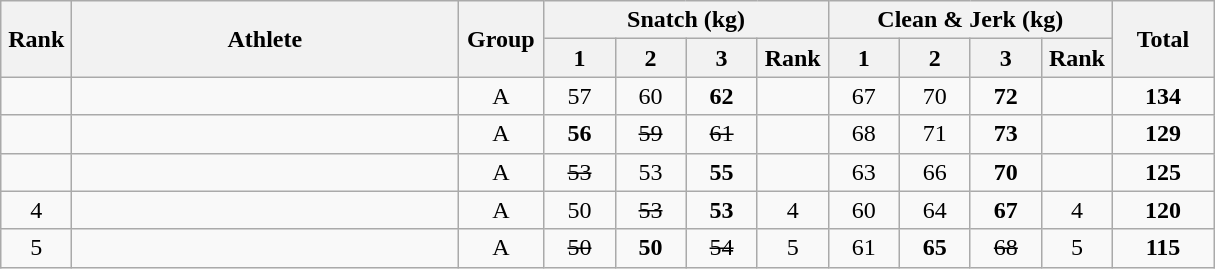<table class = "wikitable" style="text-align:center;">
<tr>
<th rowspan=2 width=40>Rank</th>
<th rowspan=2 width=250>Athlete</th>
<th rowspan=2 width=50>Group</th>
<th colspan=4>Snatch (kg)</th>
<th colspan=4>Clean & Jerk (kg)</th>
<th rowspan=2 width=60>Total</th>
</tr>
<tr>
<th width=40>1</th>
<th width=40>2</th>
<th width=40>3</th>
<th width=40>Rank</th>
<th width=40>1</th>
<th width=40>2</th>
<th width=40>3</th>
<th width=40>Rank</th>
</tr>
<tr>
<td></td>
<td align=left></td>
<td>A</td>
<td>57</td>
<td>60</td>
<td><strong>62</strong></td>
<td></td>
<td>67</td>
<td>70</td>
<td><strong>72</strong></td>
<td></td>
<td><strong>134</strong></td>
</tr>
<tr>
<td></td>
<td align=left></td>
<td>A</td>
<td><strong>56</strong></td>
<td><s>59</s></td>
<td><s>61</s></td>
<td></td>
<td>68</td>
<td>71</td>
<td><strong>73</strong></td>
<td></td>
<td><strong>129</strong></td>
</tr>
<tr>
<td></td>
<td align=left></td>
<td>A</td>
<td><s>53</s></td>
<td>53</td>
<td><strong>55</strong></td>
<td></td>
<td>63</td>
<td>66</td>
<td><strong>70</strong></td>
<td></td>
<td><strong>125</strong></td>
</tr>
<tr>
<td>4</td>
<td align=left></td>
<td>A</td>
<td>50</td>
<td><s>53</s></td>
<td><strong>53</strong></td>
<td>4</td>
<td>60</td>
<td>64</td>
<td><strong>67</strong></td>
<td>4</td>
<td><strong>120</strong></td>
</tr>
<tr>
<td>5</td>
<td align=left></td>
<td>A</td>
<td><s>50</s></td>
<td><strong>50</strong></td>
<td><s>54</s></td>
<td>5</td>
<td>61</td>
<td><strong>65</strong></td>
<td><s>68</s></td>
<td>5</td>
<td><strong>115</strong></td>
</tr>
</table>
